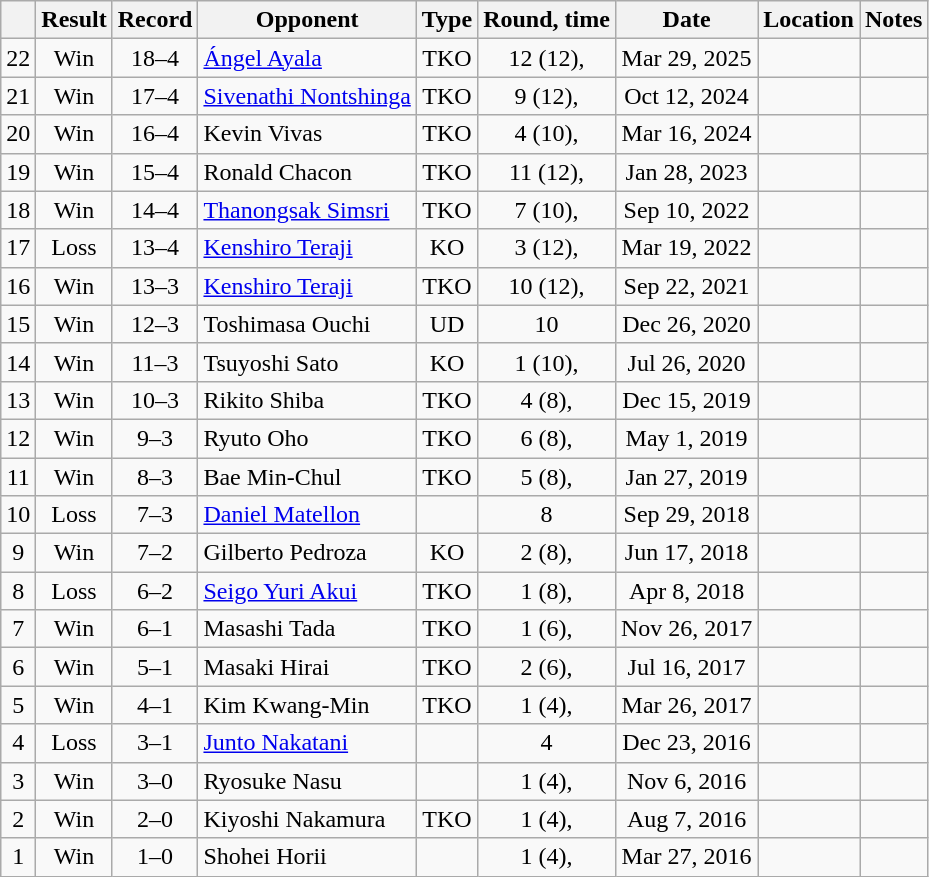<table class=wikitable style=text-align:center>
<tr>
<th></th>
<th>Result</th>
<th>Record</th>
<th>Opponent</th>
<th>Type</th>
<th>Round, time</th>
<th>Date</th>
<th>Location</th>
<th>Notes</th>
</tr>
<tr>
<td>22</td>
<td>Win</td>
<td>18–4</td>
<td align=left><a href='#'>Ángel Ayala</a></td>
<td>TKO</td>
<td>12 (12), </td>
<td>Mar 29, 2025</td>
<td align=left></td>
<td align=left></td>
</tr>
<tr>
<td>21</td>
<td>Win</td>
<td>17–4</td>
<td align=left><a href='#'>Sivenathi Nontshinga</a></td>
<td>TKO</td>
<td>9 (12), </td>
<td>Oct 12, 2024</td>
<td align=left></td>
<td align=left></td>
</tr>
<tr>
<td>20</td>
<td>Win</td>
<td>16–4</td>
<td align=left>Kevin Vivas</td>
<td>TKO</td>
<td>4 (10), </td>
<td>Mar 16, 2024</td>
<td align=left></td>
<td align=left></td>
</tr>
<tr>
<td>19</td>
<td>Win</td>
<td>15–4</td>
<td align=left>Ronald Chacon</td>
<td>TKO</td>
<td>11 (12), </td>
<td>Jan 28, 2023</td>
<td align=left></td>
<td align=left></td>
</tr>
<tr>
<td>18</td>
<td>Win</td>
<td>14–4</td>
<td align=left><a href='#'>Thanongsak Simsri</a></td>
<td>TKO</td>
<td>7 (10), </td>
<td>Sep 10, 2022</td>
<td align=left></td>
<td align=left></td>
</tr>
<tr>
<td>17</td>
<td>Loss</td>
<td>13–4</td>
<td align=left><a href='#'>Kenshiro Teraji</a></td>
<td>KO</td>
<td>3 (12), </td>
<td>Mar 19, 2022</td>
<td align=left></td>
<td align=left></td>
</tr>
<tr>
<td>16</td>
<td>Win</td>
<td>13–3</td>
<td align=left><a href='#'>Kenshiro Teraji</a></td>
<td>TKO</td>
<td>10 (12), </td>
<td>Sep 22, 2021</td>
<td align=left></td>
<td align=left></td>
</tr>
<tr>
<td>15</td>
<td>Win</td>
<td>12–3</td>
<td align=left>Toshimasa Ouchi</td>
<td>UD</td>
<td>10</td>
<td>Dec 26, 2020</td>
<td align=left></td>
<td align=left></td>
</tr>
<tr>
<td>14</td>
<td>Win</td>
<td>11–3</td>
<td align=left>Tsuyoshi Sato</td>
<td>KO</td>
<td>1 (10), </td>
<td>Jul 26, 2020</td>
<td align=left></td>
<td align=left></td>
</tr>
<tr>
<td>13</td>
<td>Win</td>
<td>10–3</td>
<td align=left>Rikito Shiba</td>
<td>TKO</td>
<td>4 (8), </td>
<td>Dec 15, 2019</td>
<td align=left></td>
<td align=left></td>
</tr>
<tr>
<td>12</td>
<td>Win</td>
<td>9–3</td>
<td align=left>Ryuto Oho</td>
<td>TKO</td>
<td>6 (8), </td>
<td>May 1, 2019</td>
<td align=left></td>
<td align=left></td>
</tr>
<tr>
<td>11</td>
<td>Win</td>
<td>8–3</td>
<td align=left>Bae Min-Chul</td>
<td>TKO</td>
<td>5 (8), </td>
<td>Jan 27, 2019</td>
<td align=left></td>
<td align=left></td>
</tr>
<tr>
<td>10</td>
<td>Loss</td>
<td>7–3</td>
<td align=left><a href='#'>Daniel Matellon</a></td>
<td></td>
<td>8</td>
<td>Sep 29, 2018</td>
<td align=left></td>
<td align=left></td>
</tr>
<tr>
<td>9</td>
<td>Win</td>
<td>7–2</td>
<td align=left>Gilberto Pedroza</td>
<td>KO</td>
<td>2 (8), </td>
<td>Jun 17, 2018</td>
<td align=left></td>
<td align=left></td>
</tr>
<tr>
<td>8</td>
<td>Loss</td>
<td>6–2</td>
<td align=left><a href='#'>Seigo Yuri Akui</a></td>
<td>TKO</td>
<td>1 (8), </td>
<td>Apr 8, 2018</td>
<td align=left></td>
<td align=left></td>
</tr>
<tr>
<td>7</td>
<td>Win</td>
<td>6–1</td>
<td align=left>Masashi Tada</td>
<td>TKO</td>
<td>1 (6), </td>
<td>Nov 26, 2017</td>
<td align=left></td>
<td align=left></td>
</tr>
<tr>
<td>6</td>
<td>Win</td>
<td>5–1</td>
<td align=left>Masaki Hirai</td>
<td>TKO</td>
<td>2 (6), </td>
<td>Jul 16, 2017</td>
<td align=left></td>
<td align=left></td>
</tr>
<tr>
<td>5</td>
<td>Win</td>
<td>4–1</td>
<td align=left>Kim Kwang-Min</td>
<td>TKO</td>
<td>1 (4), </td>
<td>Mar 26, 2017</td>
<td align=left></td>
<td align=left></td>
</tr>
<tr>
<td>4</td>
<td>Loss</td>
<td>3–1</td>
<td align=left><a href='#'>Junto Nakatani</a></td>
<td></td>
<td>4</td>
<td>Dec 23, 2016</td>
<td align=left></td>
<td align=left></td>
</tr>
<tr>
<td>3</td>
<td>Win</td>
<td>3–0</td>
<td align=left>Ryosuke Nasu</td>
<td></td>
<td>1 (4), </td>
<td>Nov 6, 2016</td>
<td align=left></td>
<td align=left></td>
</tr>
<tr>
<td>2</td>
<td>Win</td>
<td>2–0</td>
<td align=left>Kiyoshi Nakamura</td>
<td>TKO</td>
<td>1 (4), </td>
<td>Aug 7, 2016</td>
<td align=left></td>
<td align=left></td>
</tr>
<tr>
<td>1</td>
<td>Win</td>
<td>1–0</td>
<td align=left>Shohei Horii</td>
<td></td>
<td>1 (4), </td>
<td>Mar 27, 2016</td>
<td align=left></td>
<td align=left></td>
</tr>
</table>
